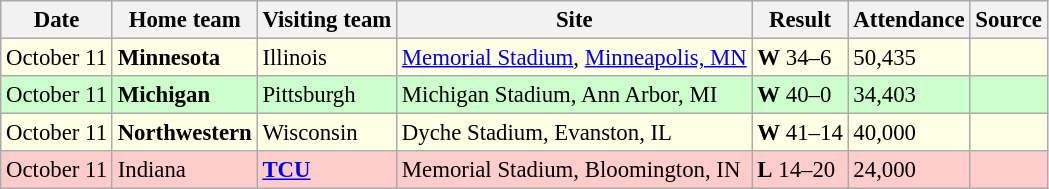<table class="wikitable" style="font-size:95%;">
<tr>
<th>Date</th>
<th>Home team</th>
<th>Visiting team</th>
<th>Site</th>
<th>Result</th>
<th>Attendance</th>
<th class="unsortable">Source</th>
</tr>
<tr bgcolor=ffffe6>
<td>October 11</td>
<td><strong>Minnesota</strong></td>
<td>Illinois</td>
<td><a href='#'>Memorial Stadium</a>, <a href='#'>Minneapolis, MN</a></td>
<td><strong>W</strong> 34–6</td>
<td>50,435</td>
<td></td>
</tr>
<tr bgcolor=ccffcc>
<td>October 11</td>
<td><strong>Michigan</strong></td>
<td>Pittsburgh</td>
<td>Michigan Stadium, Ann Arbor, MI</td>
<td><strong>W</strong> 40–0</td>
<td>34,403</td>
<td></td>
</tr>
<tr bgcolor=ffffe6>
<td>October 11</td>
<td><strong>Northwestern</strong></td>
<td>Wisconsin</td>
<td>Dyche Stadium, Evanston, IL</td>
<td><strong>W</strong> 41–14</td>
<td>40,000</td>
<td></td>
</tr>
<tr bgcolor=ffcccc>
<td>October 11</td>
<td>Indiana</td>
<td><strong><a href='#'>TCU</a></strong></td>
<td>Memorial Stadium, Bloomington, IN</td>
<td><strong>L</strong> 14–20</td>
<td>24,000</td>
<td></td>
</tr>
</table>
